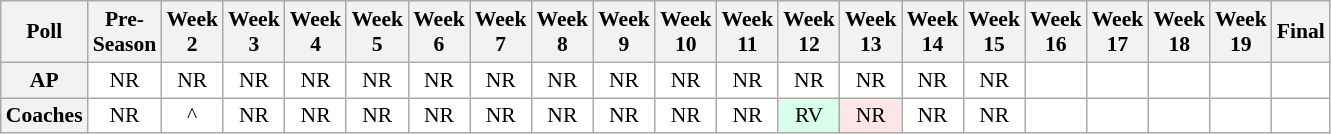<table class="wikitable" style="white-space:nowrap;font-size:90%">
<tr>
<th>Poll</th>
<th>Pre-<br>Season</th>
<th>Week<br>2</th>
<th>Week<br>3</th>
<th>Week<br>4</th>
<th>Week<br>5</th>
<th>Week<br>6</th>
<th>Week<br>7</th>
<th>Week<br>8</th>
<th>Week<br>9</th>
<th>Week<br>10</th>
<th>Week<br>11</th>
<th>Week<br>12</th>
<th>Week<br>13</th>
<th>Week<br>14</th>
<th>Week<br>15</th>
<th>Week<br>16</th>
<th>Week<br>17</th>
<th>Week<br>18</th>
<th>Week<br>19</th>
<th>Final</th>
</tr>
<tr style="text-align:center;">
<th>AP</th>
<td style="background:#FFF;">NR</td>
<td style="background:#FFF;">NR</td>
<td style="background:#FFF;">NR</td>
<td style="background:#FFF;">NR</td>
<td style="background:#FFF;">NR</td>
<td style="background:#FFF;">NR</td>
<td style="background:#FFF;">NR</td>
<td style="background:#FFF;">NR</td>
<td style="background:#FFF;">NR</td>
<td style="background:#FFF;">NR</td>
<td style="background:#FFF;">NR</td>
<td style="background:#FFF;">NR</td>
<td style="background:#FFF;">NR</td>
<td style="background:#FFF;">NR</td>
<td style="background:#FFF;">NR</td>
<td style="background:#FFF;"></td>
<td style="background:#FFF;"></td>
<td style="background:#FFF;"></td>
<td style="background:#FFF;"></td>
<td style="background:#FFF;"></td>
</tr>
<tr style="text-align:center;">
<th>Coaches</th>
<td style="background:#FFF;">NR</td>
<td style="background:#FFF;">^</td>
<td style="background:#FFF;">NR</td>
<td style="background:#FFF;">NR</td>
<td style="background:#FFF;">NR</td>
<td style="background:#FFF;">NR</td>
<td style="background:#FFF;">NR</td>
<td style="background:#FFF;">NR</td>
<td style="background:#FFF;">NR</td>
<td style="background:#FFF;">NR</td>
<td style="background:#FFF;">NR</td>
<td style="background:#D8FFEB;">RV</td>
<td style="background:#FFE6E6;">NR</td>
<td style="background:#FFF;">NR</td>
<td style="background:#FFF;">NR</td>
<td style="background:#FFF;"></td>
<td style="background:#FFF;"></td>
<td style="background:#FFF;"></td>
<td style="background:#FFF;"></td>
<td style="background:#FFF;"></td>
</tr>
</table>
